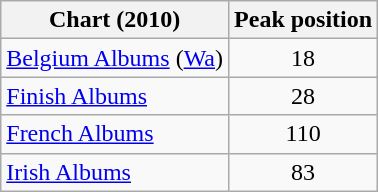<table class="wikitable sortable">
<tr>
<th>Chart (2010)</th>
<th>Peak position</th>
</tr>
<tr>
<td><a href='#'>Belgium Albums</a> (<a href='#'>Wa</a>)</td>
<td align="center">18</td>
</tr>
<tr>
<td><a href='#'>Finish Albums</a></td>
<td align="center">28</td>
</tr>
<tr>
<td><a href='#'>French Albums</a></td>
<td align="center">110</td>
</tr>
<tr>
<td><a href='#'>Irish Albums</a></td>
<td align="center">83</td>
</tr>
</table>
